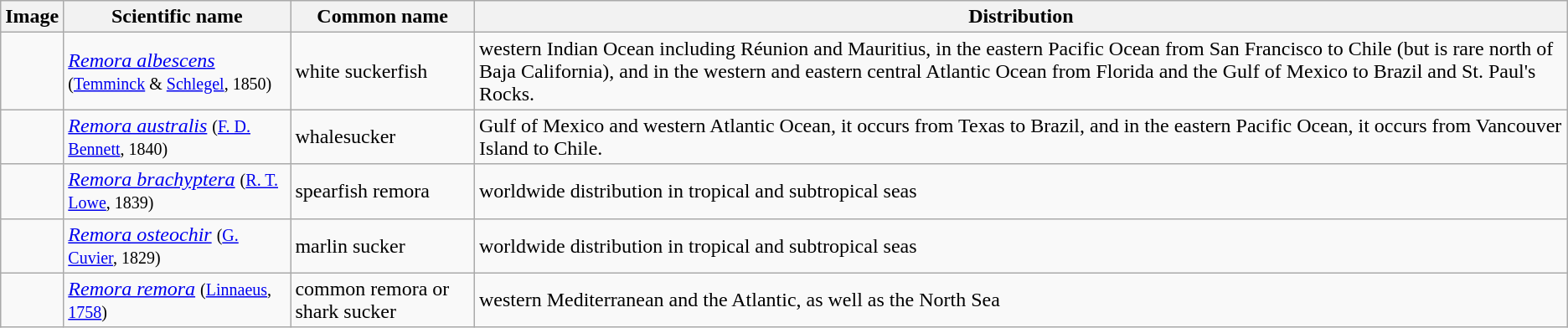<table class="wikitable">
<tr>
<th>Image</th>
<th>Scientific name</th>
<th>Common name</th>
<th>Distribution</th>
</tr>
<tr>
<td></td>
<td><em><a href='#'>Remora albescens</a></em> <small>(<a href='#'>Temminck</a> & <a href='#'>Schlegel</a>, 1850)</small></td>
<td>white suckerfish</td>
<td>western Indian Ocean including Réunion and Mauritius, in the eastern Pacific Ocean from San Francisco to Chile (but is rare north of Baja California), and in the western and eastern central Atlantic Ocean from Florida and the Gulf of Mexico to Brazil and St. Paul's Rocks.</td>
</tr>
<tr>
<td></td>
<td><em><a href='#'>Remora australis</a></em> <small>(<a href='#'>F. D. Bennett</a>, 1840)</small></td>
<td>whalesucker</td>
<td>Gulf of Mexico and western Atlantic Ocean, it occurs from Texas to Brazil, and in the eastern Pacific Ocean, it occurs from Vancouver Island to Chile.</td>
</tr>
<tr>
<td></td>
<td><em><a href='#'>Remora brachyptera</a></em> <small>(<a href='#'>R. T. Lowe</a>, 1839)</small></td>
<td>spearfish remora</td>
<td>worldwide distribution in tropical and subtropical seas</td>
</tr>
<tr>
<td></td>
<td><em><a href='#'>Remora osteochir</a></em> <small>(<a href='#'>G. Cuvier</a>, 1829)</small></td>
<td>marlin sucker</td>
<td>worldwide distribution in tropical and subtropical seas</td>
</tr>
<tr>
<td></td>
<td><em><a href='#'>Remora remora</a></em> <small>(<a href='#'>Linnaeus</a>, <a href='#'>1758</a>)</small></td>
<td>common remora or shark sucker</td>
<td>western Mediterranean and the Atlantic, as well as the North Sea</td>
</tr>
</table>
